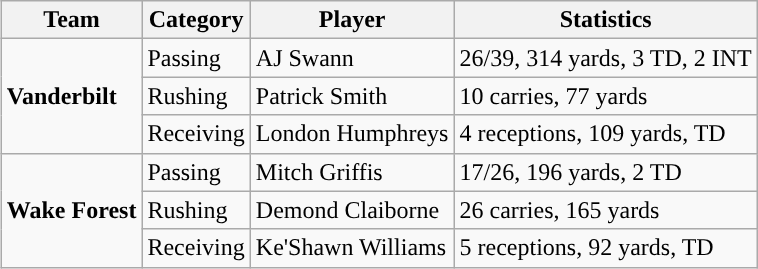<table class="wikitable" style="float: right;">
<tr>
<th>Team</th>
<th>Category</th>
<th>Player</th>
<th>Statistics</th>
</tr>
<tr>
<td rowspan=3><strong>Vanderbilt</strong></td>
<td>Passing</td>
<td>AJ Swann</td>
<td>26/39, 314 yards, 3 TD, 2 INT</td>
</tr>
<tr>
<td>Rushing</td>
<td>Patrick Smith</td>
<td>10 carries, 77 yards</td>
</tr>
<tr>
<td>Receiving</td>
<td>London Humphreys</td>
<td>4 receptions, 109 yards, TD</td>
</tr>
<tr>
<td rowspan=3><strong>Wake Forest</strong></td>
<td>Passing</td>
<td>Mitch Griffis</td>
<td>17/26, 196 yards, 2 TD</td>
</tr>
<tr>
<td>Rushing</td>
<td>Demond Claiborne</td>
<td>26 carries, 165 yards</td>
</tr>
<tr>
<td>Receiving</td>
<td>Ke'Shawn Williams</td>
<td>5 receptions, 92 yards, TD</td>
</tr>
</table>
